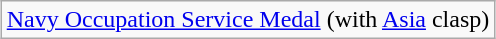<table class="wikitable" style="margin:1em auto; text-align:center;">
<tr>
<td><a href='#'>Navy Occupation Service Medal</a> (with <a href='#'>Asia</a> clasp)</td>
</tr>
</table>
